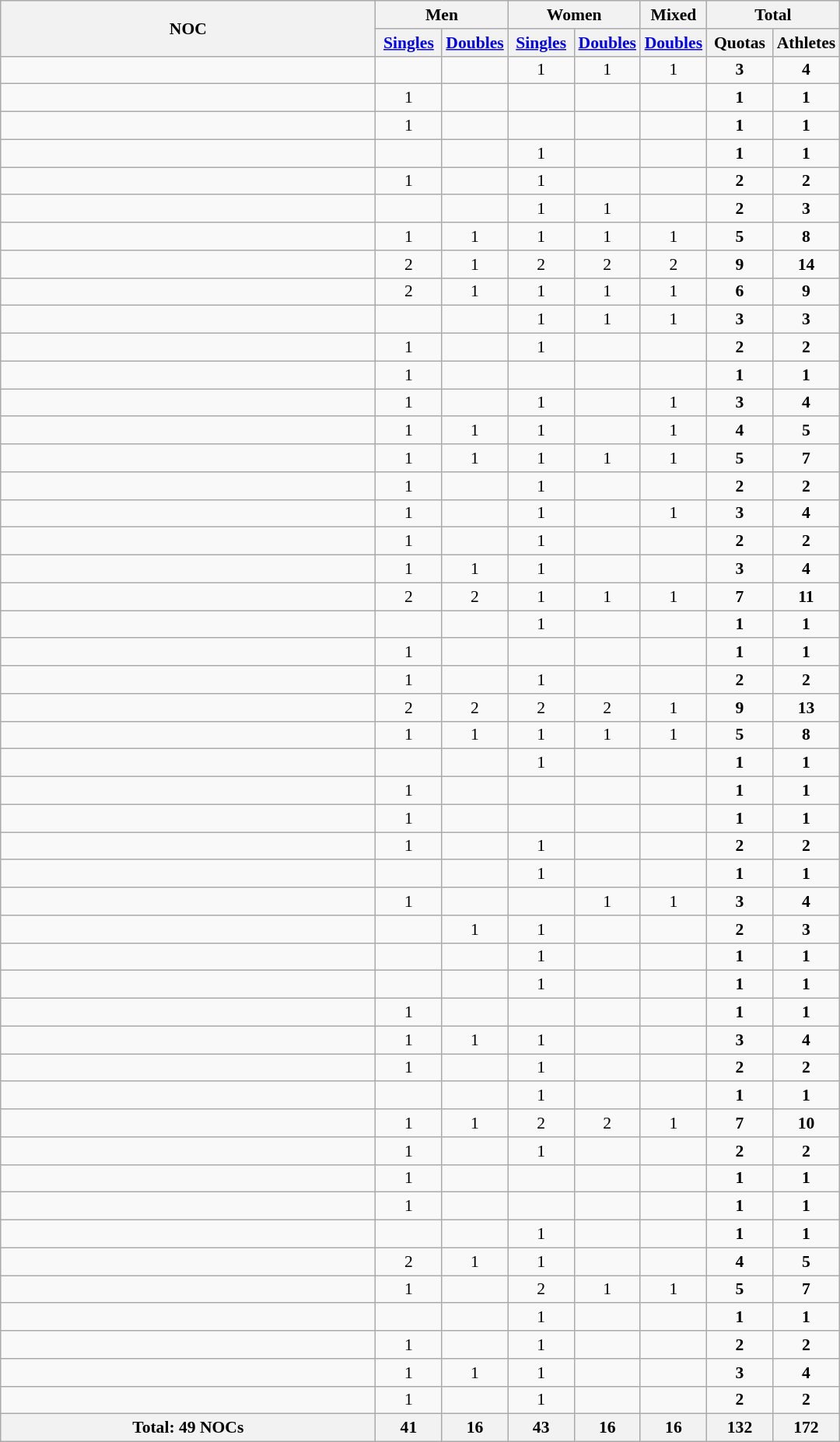<table class="wikitable sortable" width=720 style="text-align:center; font-size:90%">
<tr>
<th rowspan="2" style="text-align:center;">NOC</th>
<th colspan="2">Men</th>
<th colspan="2">Women</th>
<th>Mixed</th>
<th colspan="2">Total</th>
</tr>
<tr>
<th width=50><a href='#'>Singles</a></th>
<th width=50><a href='#'>Doubles</a></th>
<th width=50><a href='#'>Singles</a></th>
<th width=50><a href='#'>Doubles</a></th>
<th width=50><a href='#'>Doubles</a></th>
<th width=50>Quotas</th>
<th width=50>Athletes</th>
</tr>
<tr>
<td style="text-align:left;"></td>
<td></td>
<td></td>
<td>1</td>
<td>1</td>
<td>1</td>
<td><strong>3</strong></td>
<td><strong>4</strong></td>
</tr>
<tr>
<td style="text-align:left;"></td>
<td>1</td>
<td></td>
<td></td>
<td></td>
<td></td>
<td><strong>1</strong></td>
<td><strong>1</strong></td>
</tr>
<tr>
<td style="text-align:left;"></td>
<td>1</td>
<td></td>
<td></td>
<td></td>
<td></td>
<td><strong>1</strong></td>
<td><strong>1</strong></td>
</tr>
<tr>
<td style="text-align:left;"></td>
<td></td>
<td></td>
<td>1</td>
<td></td>
<td></td>
<td><strong>1</strong></td>
<td><strong>1</strong></td>
</tr>
<tr>
<td style="text-align:left;"></td>
<td>1</td>
<td></td>
<td>1</td>
<td></td>
<td></td>
<td><strong>2</strong></td>
<td><strong>2</strong></td>
</tr>
<tr>
<td style="text-align:left;"></td>
<td></td>
<td></td>
<td>1</td>
<td>1</td>
<td></td>
<td><strong>2</strong></td>
<td><strong>3</strong></td>
</tr>
<tr>
<td style="text-align:left;"></td>
<td>1</td>
<td>1</td>
<td>1</td>
<td>1</td>
<td>1</td>
<td><strong>5</strong></td>
<td><strong>8</strong></td>
</tr>
<tr>
<td style="text-align:left;"></td>
<td>2</td>
<td>1</td>
<td>2</td>
<td>2</td>
<td>2</td>
<td><strong>9</strong></td>
<td><strong>14</strong></td>
</tr>
<tr>
<td style="text-align:left;"></td>
<td>2</td>
<td>1</td>
<td>1</td>
<td>1</td>
<td>1</td>
<td><strong>6</strong></td>
<td><strong>9</strong></td>
</tr>
<tr>
<td style="text-align:left;"></td>
<td></td>
<td></td>
<td>1</td>
<td>1</td>
<td>1</td>
<td><strong>3</strong></td>
<td><strong>3</strong></td>
</tr>
<tr>
<td style="text-align:left;"></td>
<td>1</td>
<td></td>
<td>1</td>
<td></td>
<td></td>
<td><strong>2</strong></td>
<td><strong>2</strong></td>
</tr>
<tr>
<td style="text-align:left;"></td>
<td>1</td>
<td></td>
<td></td>
<td></td>
<td></td>
<td><strong>1</strong></td>
<td><strong>1</strong></td>
</tr>
<tr>
<td style="text-align:left;"></td>
<td>1</td>
<td></td>
<td>1</td>
<td></td>
<td>1</td>
<td><strong>3</strong></td>
<td><strong>4</strong></td>
</tr>
<tr>
<td style="text-align:left;"></td>
<td>1</td>
<td>1</td>
<td>1</td>
<td></td>
<td>1</td>
<td><strong>4</strong></td>
<td><strong>5</strong></td>
</tr>
<tr>
<td style="text-align:left;"></td>
<td>1</td>
<td>1</td>
<td>1</td>
<td>1</td>
<td>1</td>
<td><strong>5</strong></td>
<td><strong>7</strong></td>
</tr>
<tr>
<td style="text-align:left;"></td>
<td>1</td>
<td></td>
<td>1</td>
<td></td>
<td></td>
<td><strong>2</strong></td>
<td><strong>2</strong></td>
</tr>
<tr>
<td style="text-align:left;"></td>
<td>1</td>
<td></td>
<td>1</td>
<td></td>
<td>1</td>
<td><strong>3</strong></td>
<td><strong>4</strong></td>
</tr>
<tr>
<td style="text-align:left;"></td>
<td>1</td>
<td></td>
<td>1</td>
<td></td>
<td></td>
<td><strong>2</strong></td>
<td><strong>2</strong></td>
</tr>
<tr>
<td style="text-align:left;"></td>
<td>1</td>
<td>1</td>
<td>1</td>
<td></td>
<td></td>
<td><strong>3</strong></td>
<td><strong>4</strong></td>
</tr>
<tr>
<td style="text-align:left;"></td>
<td>2</td>
<td>2</td>
<td>1</td>
<td>1</td>
<td>1</td>
<td><strong>7</strong></td>
<td><strong>11</strong></td>
</tr>
<tr>
<td style="text-align:left;"></td>
<td></td>
<td></td>
<td>1</td>
<td></td>
<td></td>
<td><strong>1</strong></td>
<td><strong>1</strong></td>
</tr>
<tr>
<td style="text-align:left;"></td>
<td>1</td>
<td></td>
<td></td>
<td></td>
<td></td>
<td><strong>1</strong></td>
<td><strong>1</strong></td>
</tr>
<tr>
<td style="text-align:left;"></td>
<td>1</td>
<td></td>
<td>1</td>
<td></td>
<td></td>
<td><strong>2</strong></td>
<td><strong>2</strong></td>
</tr>
<tr>
<td style="text-align:left;"></td>
<td>2</td>
<td>2</td>
<td>2</td>
<td>2</td>
<td>1</td>
<td><strong>9</strong></td>
<td><strong>13</strong></td>
</tr>
<tr>
<td style="text-align:left;"></td>
<td>1</td>
<td>1</td>
<td>1</td>
<td>1</td>
<td>1</td>
<td><strong>5</strong></td>
<td><strong>8</strong></td>
</tr>
<tr>
<td style="text-align:left;"></td>
<td></td>
<td></td>
<td>1</td>
<td></td>
<td></td>
<td><strong>1</strong></td>
<td><strong>1</strong></td>
</tr>
<tr>
<td style="text-align:left;"></td>
<td>1</td>
<td></td>
<td></td>
<td></td>
<td></td>
<td><strong>1</strong></td>
<td><strong>1</strong></td>
</tr>
<tr>
<td style="text-align:left;"></td>
<td>1</td>
<td></td>
<td></td>
<td></td>
<td></td>
<td><strong>1</strong></td>
<td><strong>1</strong></td>
</tr>
<tr>
<td style="text-align:left;"></td>
<td>1</td>
<td></td>
<td>1</td>
<td></td>
<td></td>
<td><strong>2</strong></td>
<td><strong>2</strong></td>
</tr>
<tr>
<td style="text-align:left;"></td>
<td></td>
<td></td>
<td>1</td>
<td></td>
<td></td>
<td><strong>1</strong></td>
<td><strong>1</strong></td>
</tr>
<tr>
<td style="text-align:left;"></td>
<td>1</td>
<td></td>
<td></td>
<td>1</td>
<td>1</td>
<td><strong>3</strong></td>
<td><strong>4</strong></td>
</tr>
<tr>
<td style="text-align:left;"></td>
<td></td>
<td>1</td>
<td>1</td>
<td></td>
<td></td>
<td><strong>2</strong></td>
<td><strong>3</strong></td>
</tr>
<tr>
<td style="text-align:left;"></td>
<td></td>
<td></td>
<td>1</td>
<td></td>
<td></td>
<td><strong>1</strong></td>
<td><strong>1</strong></td>
</tr>
<tr>
<td style="text-align:left;"></td>
<td></td>
<td></td>
<td>1</td>
<td></td>
<td></td>
<td><strong>1</strong></td>
<td><strong>1</strong></td>
</tr>
<tr>
<td style="text-align:left;"></td>
<td>1</td>
<td></td>
<td></td>
<td></td>
<td></td>
<td><strong>1</strong></td>
<td><strong>1</strong></td>
</tr>
<tr>
<td style="text-align:left;"></td>
<td>1</td>
<td>1</td>
<td>1</td>
<td></td>
<td></td>
<td><strong>3</strong></td>
<td><strong>4</strong></td>
</tr>
<tr>
<td style="text-align:left;"></td>
<td>1</td>
<td></td>
<td>1</td>
<td></td>
<td></td>
<td><strong>2</strong></td>
<td><strong>2</strong></td>
</tr>
<tr>
<td style="text-align:left;"></td>
<td></td>
<td></td>
<td>1</td>
<td></td>
<td></td>
<td><strong>1</strong></td>
<td><strong>1</strong></td>
</tr>
<tr>
<td style="text-align:left;"></td>
<td>1</td>
<td>1</td>
<td>2</td>
<td>2</td>
<td>1</td>
<td><strong>7</strong></td>
<td><strong>10</strong></td>
</tr>
<tr>
<td style="text-align:left;"></td>
<td>1</td>
<td></td>
<td>1</td>
<td></td>
<td></td>
<td><strong>2</strong></td>
<td><strong>2</strong></td>
</tr>
<tr>
<td style="text-align:left;"></td>
<td>1</td>
<td></td>
<td></td>
<td></td>
<td></td>
<td><strong>1</strong></td>
<td><strong>1</strong></td>
</tr>
<tr>
<td style="text-align:left;"></td>
<td>1</td>
<td></td>
<td></td>
<td></td>
<td></td>
<td><strong>1</strong></td>
<td><strong>1</strong></td>
</tr>
<tr>
<td style="text-align:left;"></td>
<td></td>
<td></td>
<td>1</td>
<td></td>
<td></td>
<td><strong>1</strong></td>
<td><strong>1</strong></td>
</tr>
<tr>
<td style="text-align:left;"></td>
<td>2</td>
<td>1</td>
<td>1</td>
<td></td>
<td></td>
<td><strong>4</strong></td>
<td><strong>5</strong></td>
</tr>
<tr>
<td style="text-align:left;"></td>
<td>1</td>
<td></td>
<td>2</td>
<td>1</td>
<td>1</td>
<td><strong>5</strong></td>
<td><strong>7</strong></td>
</tr>
<tr>
<td style="text-align:left;"></td>
<td></td>
<td></td>
<td>1</td>
<td></td>
<td></td>
<td><strong>1</strong></td>
<td><strong>1</strong></td>
</tr>
<tr>
<td style="text-align:left;"></td>
<td>1</td>
<td></td>
<td>1</td>
<td></td>
<td></td>
<td><strong>2</strong></td>
<td><strong>2</strong></td>
</tr>
<tr>
<td style="text-align:left;"></td>
<td>1</td>
<td>1</td>
<td>1</td>
<td></td>
<td></td>
<td><strong>3</strong></td>
<td><strong>4</strong></td>
</tr>
<tr>
<td style="text-align:left;"></td>
<td>1</td>
<td></td>
<td>1</td>
<td></td>
<td></td>
<td><strong>2</strong></td>
<td><strong>2</strong></td>
</tr>
<tr>
<th>Total: 49 NOCs</th>
<th>41</th>
<th>16</th>
<th>43</th>
<th>16</th>
<th>16</th>
<th>132</th>
<th>172</th>
</tr>
</table>
